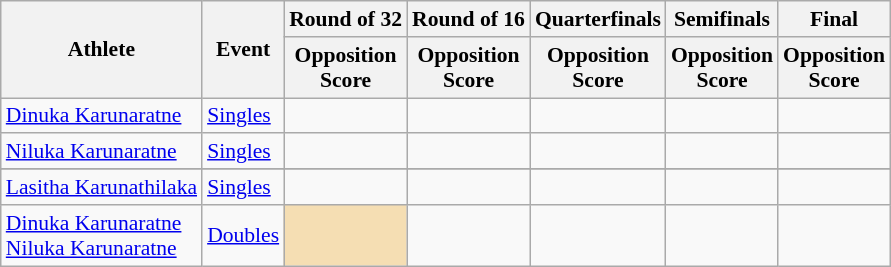<table class=wikitable style="font-size:90%">
<tr>
<th rowspan="2">Athlete</th>
<th rowspan="2">Event</th>
<th>Round of 32</th>
<th>Round of 16</th>
<th>Quarterfinals</th>
<th>Semifinals</th>
<th>Final</th>
</tr>
<tr>
<th>Opposition<br>Score</th>
<th>Opposition<br>Score</th>
<th>Opposition<br>Score</th>
<th>Opposition<br>Score</th>
<th>Opposition<br>Score</th>
</tr>
<tr>
<td><a href='#'>Dinuka Karunaratne</a></td>
<td><a href='#'>Singles</a></td>
<td></td>
<td></td>
<td></td>
<td></td>
<td></td>
</tr>
<tr>
<td><a href='#'>Niluka Karunaratne</a></td>
<td><a href='#'>Singles</a></td>
<td></td>
<td></td>
<td></td>
<td></td>
<td></td>
</tr>
<tr>
</tr>
<tr>
<td><a href='#'>Lasitha Karunathilaka</a></td>
<td><a href='#'>Singles</a></td>
<td></td>
<td></td>
<td></td>
<td></td>
<td></td>
</tr>
<tr>
<td><a href='#'>Dinuka Karunaratne</a> <br> <a href='#'>Niluka Karunaratne</a></td>
<td><a href='#'>Doubles</a></td>
<td colspan="1" bgcolor="wheat"></td>
<td></td>
<td></td>
<td></td>
<td></td>
</tr>
</table>
